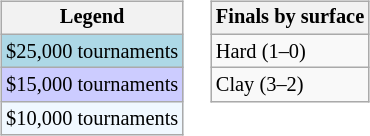<table>
<tr valign=top>
<td><br><table class=wikitable style="font-size:85%">
<tr>
<th>Legend</th>
</tr>
<tr style="background:lightblue;">
<td>$25,000 tournaments</td>
</tr>
<tr style="background:#ccccff;">
<td>$15,000 tournaments</td>
</tr>
<tr style="background:#f0f8ff;">
<td>$10,000 tournaments</td>
</tr>
</table>
</td>
<td><br><table class=wikitable style="font-size:85%">
<tr>
<th>Finals by surface</th>
</tr>
<tr>
<td>Hard (1–0)</td>
</tr>
<tr>
<td>Clay (3–2)</td>
</tr>
</table>
</td>
</tr>
</table>
